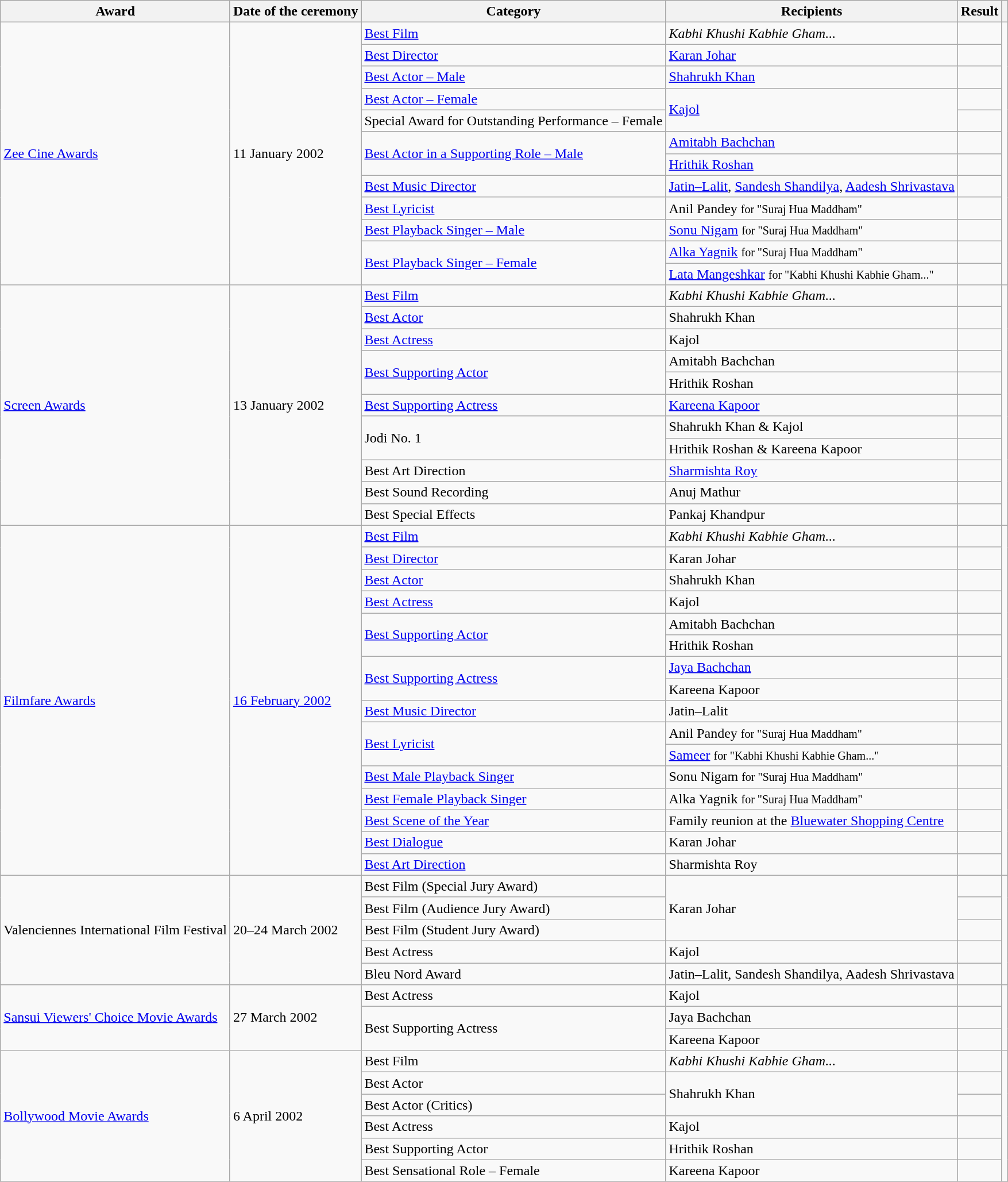<table class="wikitable plainrowheaders sortable">
<tr>
<th scope="col">Award</th>
<th scope="col">Date of the ceremony</th>
<th scope="col">Category</th>
<th scope="col">Recipients</th>
<th scope="col">Result</th>
<th class="unsortable" scope="col"></th>
</tr>
<tr>
<td rowspan="12"><a href='#'>Zee Cine Awards</a></td>
<td rowspan="12">11 January 2002</td>
<td><a href='#'>Best Film</a></td>
<td><em>Kabhi Khushi Kabhie Gham...</em></td>
<td></td>
<td rowspan="12"></td>
</tr>
<tr>
<td><a href='#'>Best Director</a></td>
<td><a href='#'>Karan Johar</a></td>
<td></td>
</tr>
<tr>
<td><a href='#'>Best Actor – Male</a></td>
<td><a href='#'>Shahrukh Khan</a></td>
<td></td>
</tr>
<tr>
<td><a href='#'>Best Actor – Female</a></td>
<td rowspan="2"><a href='#'>Kajol</a></td>
<td></td>
</tr>
<tr>
<td>Special Award for Outstanding Performance – Female</td>
<td></td>
</tr>
<tr>
<td rowspan="2"><a href='#'>Best Actor in a Supporting Role – Male</a></td>
<td><a href='#'>Amitabh Bachchan</a></td>
<td></td>
</tr>
<tr>
<td><a href='#'>Hrithik Roshan</a></td>
<td></td>
</tr>
<tr>
<td><a href='#'>Best Music Director</a></td>
<td><a href='#'>Jatin–Lalit</a>, <a href='#'>Sandesh Shandilya</a>, <a href='#'>Aadesh Shrivastava</a></td>
<td></td>
</tr>
<tr>
<td><a href='#'>Best Lyricist</a></td>
<td>Anil Pandey <small>for "Suraj Hua Maddham"</small></td>
<td></td>
</tr>
<tr>
<td><a href='#'>Best Playback Singer – Male</a></td>
<td><a href='#'>Sonu Nigam</a> <small>for "Suraj Hua Maddham"</small></td>
<td></td>
</tr>
<tr>
<td rowspan="2"><a href='#'>Best Playback Singer – Female</a></td>
<td><a href='#'>Alka Yagnik</a> <small>for "Suraj Hua Maddham"</small></td>
<td></td>
</tr>
<tr>
<td><a href='#'>Lata Mangeshkar</a> <small>for "Kabhi Khushi Kabhie Gham..."</small></td>
<td></td>
</tr>
<tr>
<td rowspan="11"><a href='#'>Screen Awards</a></td>
<td rowspan="11">13 January 2002</td>
<td><a href='#'>Best Film</a></td>
<td><em>Kabhi Khushi Kabhie Gham...</em></td>
<td></td>
<td rowspan="11"></td>
</tr>
<tr>
<td><a href='#'>Best Actor</a></td>
<td>Shahrukh Khan</td>
<td></td>
</tr>
<tr>
<td><a href='#'>Best Actress</a></td>
<td>Kajol</td>
<td></td>
</tr>
<tr>
<td rowspan="2"><a href='#'>Best Supporting Actor</a></td>
<td>Amitabh Bachchan</td>
<td></td>
</tr>
<tr>
<td>Hrithik Roshan</td>
<td></td>
</tr>
<tr>
<td><a href='#'>Best Supporting Actress</a></td>
<td><a href='#'>Kareena Kapoor</a></td>
<td></td>
</tr>
<tr>
<td rowspan="2">Jodi No. 1</td>
<td>Shahrukh Khan & Kajol</td>
<td></td>
</tr>
<tr>
<td>Hrithik Roshan & Kareena Kapoor</td>
<td></td>
</tr>
<tr>
<td>Best Art Direction</td>
<td><a href='#'>Sharmishta Roy</a></td>
<td></td>
</tr>
<tr>
<td>Best Sound Recording</td>
<td>Anuj Mathur</td>
<td></td>
</tr>
<tr>
<td>Best Special Effects</td>
<td>Pankaj Khandpur</td>
<td></td>
</tr>
<tr>
<td rowspan="16" scope="row"><a href='#'>Filmfare Awards</a></td>
<td rowspan="16"><a href='#'>16 February 2002</a></td>
<td><a href='#'>Best Film</a></td>
<td><em>Kabhi Khushi Kabhie Gham...</em></td>
<td></td>
<td rowspan="16"></td>
</tr>
<tr>
<td><a href='#'>Best Director</a></td>
<td>Karan Johar</td>
<td></td>
</tr>
<tr>
<td><a href='#'>Best Actor</a></td>
<td>Shahrukh Khan</td>
<td></td>
</tr>
<tr>
<td><a href='#'>Best Actress</a></td>
<td>Kajol</td>
<td></td>
</tr>
<tr>
<td rowspan="2"><a href='#'>Best Supporting Actor</a></td>
<td>Amitabh Bachchan</td>
<td></td>
</tr>
<tr>
<td>Hrithik Roshan</td>
<td></td>
</tr>
<tr>
<td rowspan="2"><a href='#'>Best Supporting Actress</a></td>
<td><a href='#'>Jaya Bachchan</a></td>
<td></td>
</tr>
<tr>
<td>Kareena Kapoor</td>
<td></td>
</tr>
<tr>
<td><a href='#'>Best Music Director</a></td>
<td>Jatin–Lalit</td>
<td></td>
</tr>
<tr>
<td rowspan="2"><a href='#'>Best Lyricist</a></td>
<td>Anil Pandey <small>for "Suraj Hua Maddham"</small></td>
<td></td>
</tr>
<tr>
<td><a href='#'>Sameer</a> <small>for "Kabhi Khushi Kabhie Gham..."</small></td>
<td></td>
</tr>
<tr>
<td><a href='#'>Best Male Playback Singer</a></td>
<td>Sonu Nigam <small>for "Suraj Hua Maddham"</small></td>
<td></td>
</tr>
<tr>
<td><a href='#'>Best Female Playback Singer</a></td>
<td>Alka Yagnik <small>for "Suraj Hua Maddham"</small></td>
<td></td>
</tr>
<tr>
<td><a href='#'>Best Scene of the Year</a></td>
<td>Family reunion at the <a href='#'>Bluewater Shopping Centre</a></td>
<td></td>
</tr>
<tr>
<td><a href='#'>Best Dialogue</a></td>
<td>Karan Johar</td>
<td></td>
</tr>
<tr>
<td><a href='#'>Best Art Direction</a></td>
<td>Sharmishta Roy</td>
<td></td>
</tr>
<tr>
<td rowspan="5">Valenciennes International Film Festival</td>
<td rowspan="5">20–24 March 2002</td>
<td>Best Film (Special Jury Award)</td>
<td rowspan="3">Karan Johar</td>
<td></td>
<td rowspan="5"></td>
</tr>
<tr>
<td>Best Film (Audience Jury Award)</td>
<td></td>
</tr>
<tr>
<td>Best Film (Student Jury Award)</td>
<td></td>
</tr>
<tr>
<td>Best Actress</td>
<td>Kajol</td>
<td></td>
</tr>
<tr>
<td>Bleu Nord Award</td>
<td>Jatin–Lalit, Sandesh Shandilya, Aadesh Shrivastava</td>
<td></td>
</tr>
<tr>
<td rowspan="3"><a href='#'>Sansui Viewers' Choice Movie Awards</a></td>
<td rowspan="3">27 March 2002</td>
<td>Best Actress</td>
<td>Kajol</td>
<td></td>
<td rowspan="3"></td>
</tr>
<tr>
<td rowspan="2">Best Supporting Actress</td>
<td>Jaya Bachchan</td>
<td></td>
</tr>
<tr>
<td>Kareena Kapoor</td>
<td></td>
</tr>
<tr>
<td rowspan="6"><a href='#'>Bollywood Movie Awards</a></td>
<td rowspan="6">6 April 2002</td>
<td>Best Film</td>
<td><em>Kabhi Khushi Kabhie Gham...</em></td>
<td></td>
<td rowspan="6"></td>
</tr>
<tr>
<td>Best Actor</td>
<td rowspan="2">Shahrukh Khan</td>
<td></td>
</tr>
<tr>
<td>Best Actor (Critics)</td>
<td></td>
</tr>
<tr>
<td>Best Actress</td>
<td>Kajol</td>
<td></td>
</tr>
<tr>
<td>Best Supporting Actor</td>
<td>Hrithik Roshan</td>
<td></td>
</tr>
<tr>
<td>Best Sensational Role – Female</td>
<td>Kareena Kapoor</td>
<td></td>
</tr>
</table>
